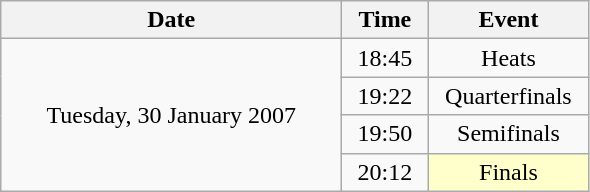<table class = "wikitable" style="text-align:center;">
<tr>
<th width=220>Date</th>
<th width=50>Time</th>
<th width=100>Event</th>
</tr>
<tr>
<td rowspan=4>Tuesday, 30 January 2007</td>
<td>18:45</td>
<td>Heats</td>
</tr>
<tr>
<td>19:22</td>
<td>Quarterfinals</td>
</tr>
<tr>
<td>19:50</td>
<td>Semifinals</td>
</tr>
<tr>
<td>20:12</td>
<td bgcolor=ffffcc>Finals</td>
</tr>
</table>
